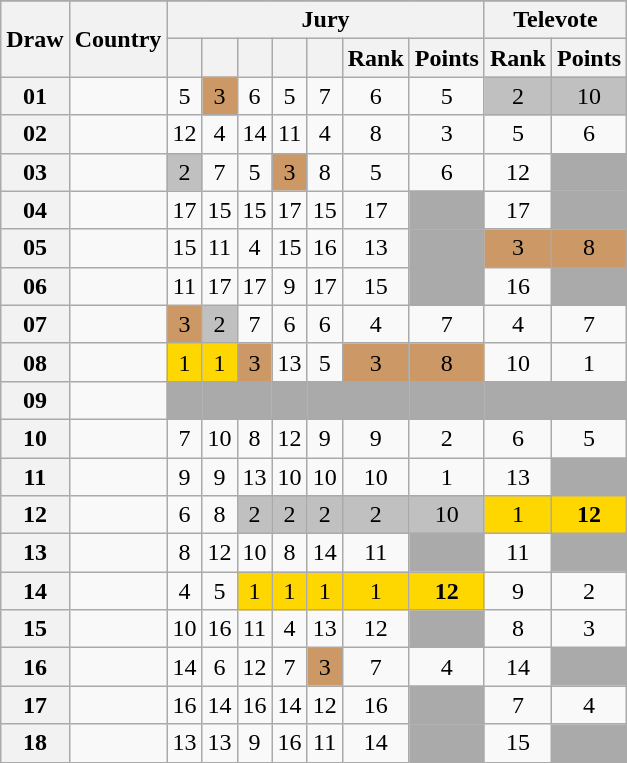<table class="sortable wikitable collapsible plainrowheaders" style="text-align:center;">
<tr>
</tr>
<tr>
<th scope="col" rowspan="2">Draw</th>
<th scope="col" rowspan="2">Country</th>
<th scope="col" colspan="7">Jury</th>
<th scope="col" colspan="2">Televote</th>
</tr>
<tr>
<th scope="col"><small></small></th>
<th scope="col"><small></small></th>
<th scope="col"><small></small></th>
<th scope="col"><small></small></th>
<th scope="col"><small></small></th>
<th scope="col">Rank</th>
<th scope="col">Points</th>
<th scope="col">Rank</th>
<th scope="col">Points</th>
</tr>
<tr>
<th scope="row" style="text-align:center;">01</th>
<td style="text-align:left;"></td>
<td>5</td>
<td style="background:#CC9966;">3</td>
<td>6</td>
<td>5</td>
<td>7</td>
<td>6</td>
<td>5</td>
<td style="background:silver;">2</td>
<td style="background:silver;">10</td>
</tr>
<tr>
<th scope="row" style="text-align:center;">02</th>
<td style="text-align:left;"></td>
<td>12</td>
<td>4</td>
<td>14</td>
<td>11</td>
<td>4</td>
<td>8</td>
<td>3</td>
<td>5</td>
<td>6</td>
</tr>
<tr>
<th scope="row" style="text-align:center;">03</th>
<td style="text-align:left;"></td>
<td style="background:silver;">2</td>
<td>7</td>
<td>5</td>
<td style="background:#CC9966;">3</td>
<td>8</td>
<td>5</td>
<td>6</td>
<td>12</td>
<td style="background:#AAAAAA;"></td>
</tr>
<tr>
<th scope="row" style="text-align:center;">04</th>
<td style="text-align:left;"></td>
<td>17</td>
<td>15</td>
<td>15</td>
<td>17</td>
<td>15</td>
<td>17</td>
<td style="background:#AAAAAA;"></td>
<td>17</td>
<td style="background:#AAAAAA;"></td>
</tr>
<tr>
<th scope="row" style="text-align:center;">05</th>
<td style="text-align:left;"></td>
<td>15</td>
<td>11</td>
<td>4</td>
<td>15</td>
<td>16</td>
<td>13</td>
<td style="background:#AAAAAA;"></td>
<td style="background:#CC9966;">3</td>
<td style="background:#CC9966;">8</td>
</tr>
<tr>
<th scope="row" style="text-align:center;">06</th>
<td style="text-align:left;"></td>
<td>11</td>
<td>17</td>
<td>17</td>
<td>9</td>
<td>17</td>
<td>15</td>
<td style="background:#AAAAAA;"></td>
<td>16</td>
<td style="background:#AAAAAA;"></td>
</tr>
<tr>
<th scope="row" style="text-align:center;">07</th>
<td style="text-align:left;"></td>
<td style="background:#CC9966;">3</td>
<td style="background:silver;">2</td>
<td>7</td>
<td>6</td>
<td>6</td>
<td>4</td>
<td>7</td>
<td>4</td>
<td>7</td>
</tr>
<tr>
<th scope="row" style="text-align:center;">08</th>
<td style="text-align:left;"></td>
<td style="background:gold;">1</td>
<td style="background:gold;">1</td>
<td style="background:#CC9966;">3</td>
<td>13</td>
<td>5</td>
<td style="background:#CC9966;">3</td>
<td style="background:#CC9966;">8</td>
<td>10</td>
<td>1</td>
</tr>
<tr class="sortbottom">
<th scope="row" style="text-align:center;">09</th>
<td style="text-align:left;"></td>
<td style="background:#AAAAAA;"></td>
<td style="background:#AAAAAA;"></td>
<td style="background:#AAAAAA;"></td>
<td style="background:#AAAAAA;"></td>
<td style="background:#AAAAAA;"></td>
<td style="background:#AAAAAA;"></td>
<td style="background:#AAAAAA;"></td>
<td style="background:#AAAAAA;"></td>
<td style="background:#AAAAAA;"></td>
</tr>
<tr>
<th scope="row" style="text-align:center;">10</th>
<td style="text-align:left;"></td>
<td>7</td>
<td>10</td>
<td>8</td>
<td>12</td>
<td>9</td>
<td>9</td>
<td>2</td>
<td>6</td>
<td>5</td>
</tr>
<tr>
<th scope="row" style="text-align:center;">11</th>
<td style="text-align:left;"></td>
<td>9</td>
<td>9</td>
<td>13</td>
<td>10</td>
<td>10</td>
<td>10</td>
<td>1</td>
<td>13</td>
<td style="background:#AAAAAA;"></td>
</tr>
<tr>
<th scope="row" style="text-align:center;">12</th>
<td style="text-align:left;"></td>
<td>6</td>
<td>8</td>
<td style="background:silver;">2</td>
<td style="background:silver;">2</td>
<td style="background:silver;">2</td>
<td style="background:silver;">2</td>
<td style="background:silver;">10</td>
<td style="background:gold;">1</td>
<td style="background:gold;"><strong>12</strong></td>
</tr>
<tr>
<th scope="row" style="text-align:center;">13</th>
<td style="text-align:left;"></td>
<td>8</td>
<td>12</td>
<td>10</td>
<td>8</td>
<td>14</td>
<td>11</td>
<td style="background:#AAAAAA;"></td>
<td>11</td>
<td style="background:#AAAAAA;"></td>
</tr>
<tr>
<th scope="row" style="text-align:center;">14</th>
<td style="text-align:left;"></td>
<td>4</td>
<td>5</td>
<td style="background:gold;">1</td>
<td style="background:gold;">1</td>
<td style="background:gold;">1</td>
<td style="background:gold;">1</td>
<td style="background:gold;"><strong>12</strong></td>
<td>9</td>
<td>2</td>
</tr>
<tr>
<th scope="row" style="text-align:center;">15</th>
<td style="text-align:left;"></td>
<td>10</td>
<td>16</td>
<td>11</td>
<td>4</td>
<td>13</td>
<td>12</td>
<td style="background:#AAAAAA;"></td>
<td>8</td>
<td>3</td>
</tr>
<tr>
<th scope="row" style="text-align:center;">16</th>
<td style="text-align:left;"></td>
<td>14</td>
<td>6</td>
<td>12</td>
<td>7</td>
<td style="background:#CC9966;">3</td>
<td>7</td>
<td>4</td>
<td>14</td>
<td style="background:#AAAAAA;"></td>
</tr>
<tr>
<th scope="row" style="text-align:center;">17</th>
<td style="text-align:left;"></td>
<td>16</td>
<td>14</td>
<td>16</td>
<td>14</td>
<td>12</td>
<td>16</td>
<td style="background:#AAAAAA;"></td>
<td>7</td>
<td>4</td>
</tr>
<tr>
<th scope="row" style="text-align:center;">18</th>
<td style="text-align:left;"></td>
<td>13</td>
<td>13</td>
<td>9</td>
<td>16</td>
<td>11</td>
<td>14</td>
<td style="background:#AAAAAA;"></td>
<td>15</td>
<td style="background:#AAAAAA;"></td>
</tr>
</table>
